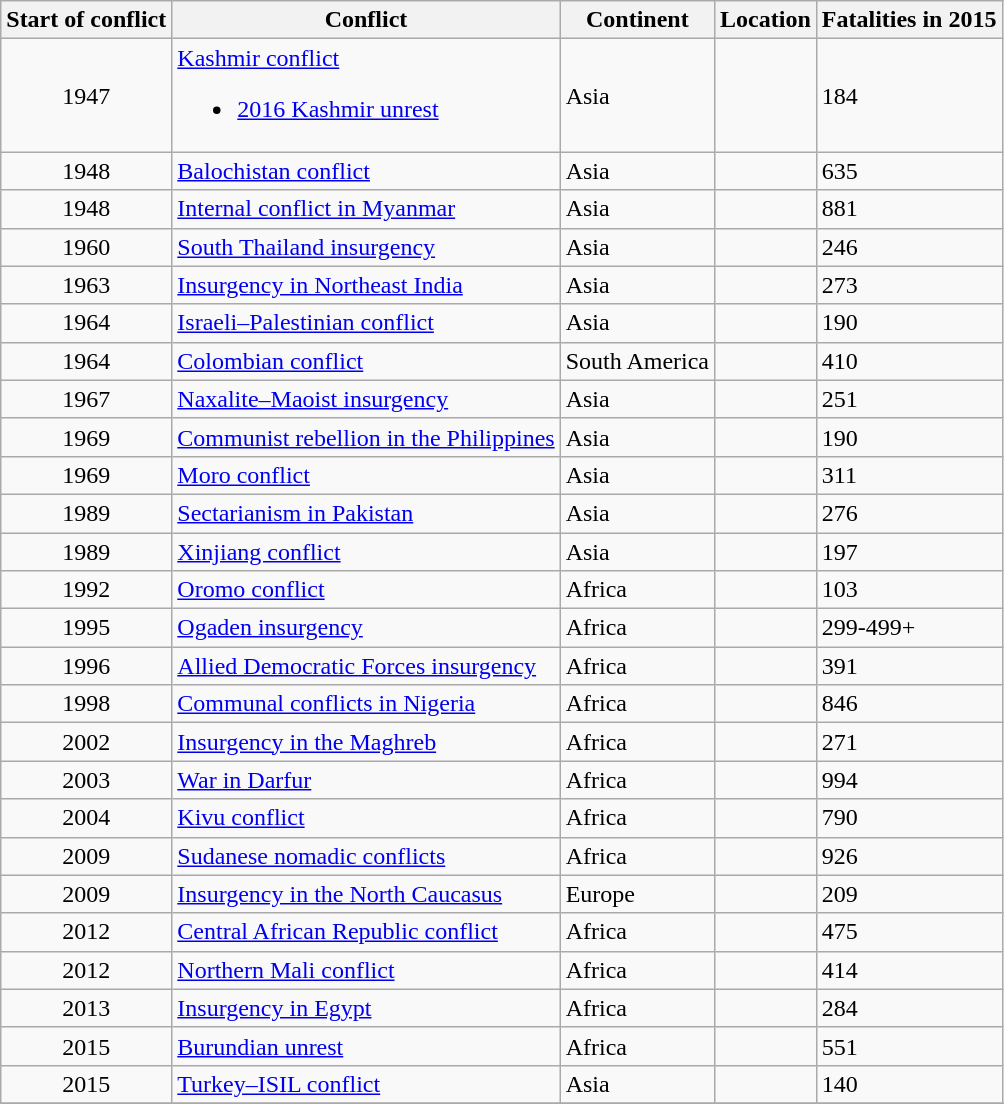<table class="wikitable sortable">
<tr>
<th>Start of conflict</th>
<th>Conflict</th>
<th>Continent</th>
<th>Location</th>
<th data-sort-type="number">Fatalities in 2015</th>
</tr>
<tr>
<td align=center>1947</td>
<td><a href='#'>Kashmir conflict</a><br><ul><li><a href='#'>2016 Kashmir unrest</a></li></ul></td>
<td>Asia</td>
<td "width: 26px"><br></td>
<td> 184</td>
</tr>
<tr>
<td align=center>1948</td>
<td><a href='#'>Balochistan conflict</a></td>
<td>Asia</td>
<td><br></td>
<td> 635</td>
</tr>
<tr>
<td align=center>1948</td>
<td><a href='#'>Internal conflict in Myanmar</a></td>
<td>Asia</td>
<td></td>
<td> 881</td>
</tr>
<tr>
<td align=center>1960</td>
<td><a href='#'>South Thailand insurgency</a></td>
<td>Asia</td>
<td></td>
<td> 246</td>
</tr>
<tr>
<td align=center>1963</td>
<td><a href='#'>Insurgency in Northeast India</a></td>
<td>Asia</td>
<td></td>
<td> 273</td>
</tr>
<tr>
<td align=center>1964</td>
<td><a href='#'>Israeli–Palestinian conflict</a></td>
<td>Asia</td>
<td><br></td>
<td> 190</td>
</tr>
<tr>
<td align=center>1964</td>
<td><a href='#'>Colombian conflict</a></td>
<td>South America</td>
<td></td>
<td>410</td>
</tr>
<tr>
<td align=center>1967</td>
<td><a href='#'>Naxalite–Maoist insurgency</a></td>
<td>Asia</td>
<td></td>
<td> 251</td>
</tr>
<tr>
<td align=center>1969</td>
<td><a href='#'>Communist rebellion in the Philippines</a></td>
<td>Asia</td>
<td></td>
<td> 190</td>
</tr>
<tr>
<td align=center>1969</td>
<td><a href='#'>Moro conflict</a></td>
<td>Asia</td>
<td></td>
<td> 311</td>
</tr>
<tr>
<td align=center>1989</td>
<td><a href='#'>Sectarianism in Pakistan</a></td>
<td>Asia</td>
<td></td>
<td> 276</td>
</tr>
<tr>
<td align=center>1989</td>
<td><a href='#'>Xinjiang conflict</a></td>
<td>Asia</td>
<td></td>
<td> 197</td>
</tr>
<tr>
<td align=center>1992</td>
<td><a href='#'>Oromo conflict</a></td>
<td>Africa</td>
<td></td>
<td> 103</td>
</tr>
<tr>
<td align=center>1995</td>
<td><a href='#'>Ogaden insurgency</a></td>
<td>Africa</td>
<td></td>
<td> 299-499+</td>
</tr>
<tr>
<td align=center>1996</td>
<td><a href='#'>Allied Democratic Forces insurgency</a></td>
<td>Africa</td>
<td></td>
<td> 391</td>
</tr>
<tr>
<td align=center>1998</td>
<td><a href='#'>Communal conflicts in Nigeria</a></td>
<td>Africa</td>
<td></td>
<td> 846</td>
</tr>
<tr>
<td align=center>2002</td>
<td><a href='#'>Insurgency in the Maghreb</a></td>
<td>Africa</td>
<td><br></td>
<td> 271</td>
</tr>
<tr>
<td align=center>2003</td>
<td><a href='#'>War in Darfur</a></td>
<td>Africa</td>
<td></td>
<td> 994</td>
</tr>
<tr>
<td align=center>2004</td>
<td><a href='#'>Kivu conflict</a></td>
<td>Africa</td>
<td><br></td>
<td> 790</td>
</tr>
<tr>
<td align=center>2009</td>
<td><a href='#'>Sudanese nomadic conflicts</a></td>
<td>Africa</td>
<td></td>
<td> 926</td>
</tr>
<tr>
<td align=center>2009</td>
<td><a href='#'>Insurgency in the North Caucasus</a></td>
<td>Europe</td>
<td></td>
<td> 209</td>
</tr>
<tr>
<td align=center>2012</td>
<td><a href='#'>Central African Republic conflict</a></td>
<td>Africa</td>
<td></td>
<td> 475</td>
</tr>
<tr>
<td align=center>2012</td>
<td><a href='#'>Northern Mali conflict</a></td>
<td>Africa</td>
<td></td>
<td> 414</td>
</tr>
<tr>
<td align=center>2013</td>
<td><a href='#'>Insurgency in Egypt</a></td>
<td>Africa</td>
<td></td>
<td> 284</td>
</tr>
<tr>
<td align=center>2015</td>
<td><a href='#'>Burundian unrest</a></td>
<td>Africa</td>
<td></td>
<td> 551</td>
</tr>
<tr>
<td align=center>2015</td>
<td><a href='#'>Turkey–ISIL conflict</a> </td>
<td>Asia</td>
<td></td>
<td> 140</td>
</tr>
<tr>
</tr>
</table>
